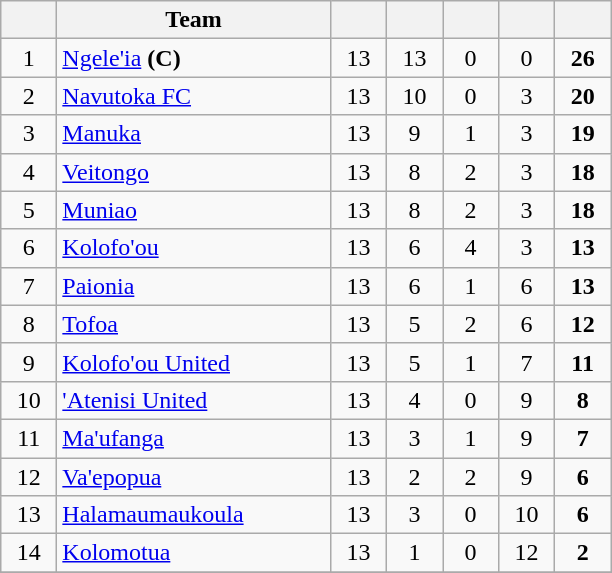<table class="wikitable" style="text-align: center;">
<tr>
<th width="30"></th>
<th width="175">Team</th>
<th width="30"></th>
<th width="30"></th>
<th width="30"></th>
<th width="30"></th>
<th width="30"></th>
</tr>
<tr bc="#D0F0C0">
<td>1</td>
<td align="left"><a href='#'>Ngele'ia</a> <strong>(C)</strong></td>
<td>13</td>
<td>13</td>
<td>0</td>
<td>0</td>
<td><strong>26</strong></td>
</tr>
<tr>
<td>2</td>
<td align="left"><a href='#'>Navutoka FC</a></td>
<td>13</td>
<td>10</td>
<td>0</td>
<td>3</td>
<td><strong>20</strong></td>
</tr>
<tr>
<td>3</td>
<td align="left"><a href='#'>Manuka</a></td>
<td>13</td>
<td>9</td>
<td>1</td>
<td>3</td>
<td><strong>19</strong></td>
</tr>
<tr>
<td>4</td>
<td align="left"><a href='#'>Veitongo</a></td>
<td>13</td>
<td>8</td>
<td>2</td>
<td>3</td>
<td><strong>18</strong></td>
</tr>
<tr>
<td>5</td>
<td align="left"><a href='#'>Muniao</a></td>
<td>13</td>
<td>8</td>
<td>2</td>
<td>3</td>
<td><strong>18</strong></td>
</tr>
<tr>
<td>6</td>
<td align="left"><a href='#'>Kolofo'ou</a></td>
<td>13</td>
<td>6</td>
<td>4</td>
<td>3</td>
<td><strong>13</strong></td>
</tr>
<tr>
<td>7</td>
<td align="left"><a href='#'>Paionia</a></td>
<td>13</td>
<td>6</td>
<td>1</td>
<td>6</td>
<td><strong>13</strong></td>
</tr>
<tr>
<td>8</td>
<td align="left"><a href='#'>Tofoa</a></td>
<td>13</td>
<td>5</td>
<td>2</td>
<td>6</td>
<td><strong>12</strong></td>
</tr>
<tr>
<td>9</td>
<td align="left"><a href='#'>Kolofo'ou United</a></td>
<td>13</td>
<td>5</td>
<td>1</td>
<td>7</td>
<td><strong>11</strong></td>
</tr>
<tr>
<td>10</td>
<td align="left"><a href='#'>'Atenisi United</a></td>
<td>13</td>
<td>4</td>
<td>0</td>
<td>9</td>
<td><strong>8</strong></td>
</tr>
<tr>
<td>11</td>
<td align="left"><a href='#'>Ma'ufanga</a></td>
<td>13</td>
<td>3</td>
<td>1</td>
<td>9</td>
<td><strong>7</strong></td>
</tr>
<tr>
<td>12</td>
<td align="left"><a href='#'>Va'epopua</a></td>
<td>13</td>
<td>2</td>
<td>2</td>
<td>9</td>
<td><strong>6</strong></td>
</tr>
<tr>
<td>13</td>
<td align="left"><a href='#'>Halamaumaukoula</a></td>
<td>13</td>
<td>3</td>
<td>0</td>
<td>10</td>
<td><strong>6</strong></td>
</tr>
<tr>
<td>14</td>
<td align="left"><a href='#'>Kolomotua</a></td>
<td>13</td>
<td>1</td>
<td>0</td>
<td>12</td>
<td><strong>2</strong></td>
</tr>
<tr>
</tr>
</table>
